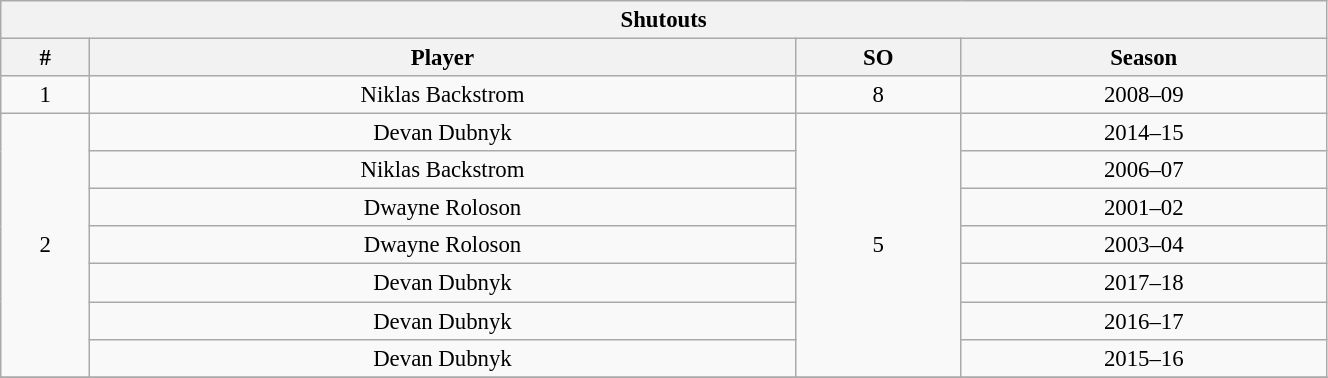<table class="wikitable" style="text-align: center; font-size: 95%" width="70%">
<tr>
<th colspan="4">Shutouts</th>
</tr>
<tr>
<th>#</th>
<th>Player</th>
<th>SO</th>
<th>Season</th>
</tr>
<tr>
<td>1</td>
<td>Niklas Backstrom</td>
<td>8</td>
<td>2008–09</td>
</tr>
<tr>
<td rowspan="7">2</td>
<td>Devan Dubnyk</td>
<td rowspan="7">5</td>
<td>2014–15</td>
</tr>
<tr>
<td>Niklas Backstrom</td>
<td>2006–07</td>
</tr>
<tr>
<td>Dwayne Roloson</td>
<td>2001–02</td>
</tr>
<tr>
<td>Dwayne Roloson</td>
<td>2003–04</td>
</tr>
<tr>
<td>Devan Dubnyk</td>
<td>2017–18</td>
</tr>
<tr>
<td>Devan Dubnyk</td>
<td>2016–17</td>
</tr>
<tr>
<td>Devan Dubnyk</td>
<td>2015–16</td>
</tr>
<tr>
</tr>
</table>
